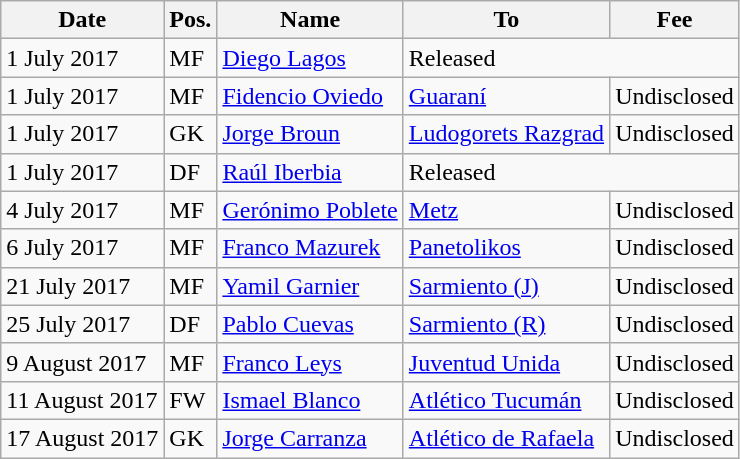<table class="wikitable">
<tr>
<th>Date</th>
<th>Pos.</th>
<th>Name</th>
<th>To</th>
<th>Fee</th>
</tr>
<tr>
<td>1 July 2017</td>
<td>MF</td>
<td> <a href='#'>Diego Lagos</a></td>
<td colspan="2">Released</td>
</tr>
<tr>
<td>1 July 2017</td>
<td>MF</td>
<td> <a href='#'>Fidencio Oviedo</a></td>
<td> <a href='#'>Guaraní</a></td>
<td>Undisclosed</td>
</tr>
<tr>
<td>1 July 2017</td>
<td>GK</td>
<td> <a href='#'>Jorge Broun</a></td>
<td> <a href='#'>Ludogorets Razgrad</a></td>
<td>Undisclosed</td>
</tr>
<tr>
<td>1 July 2017</td>
<td>DF</td>
<td> <a href='#'>Raúl Iberbia</a></td>
<td colspan="2">Released</td>
</tr>
<tr>
<td>4 July 2017</td>
<td>MF</td>
<td> <a href='#'>Gerónimo Poblete</a></td>
<td> <a href='#'>Metz</a></td>
<td>Undisclosed</td>
</tr>
<tr>
<td>6 July 2017</td>
<td>MF</td>
<td> <a href='#'>Franco Mazurek</a></td>
<td> <a href='#'>Panetolikos</a></td>
<td>Undisclosed</td>
</tr>
<tr>
<td>21 July 2017</td>
<td>MF</td>
<td> <a href='#'>Yamil Garnier</a></td>
<td> <a href='#'>Sarmiento (J)</a></td>
<td>Undisclosed</td>
</tr>
<tr>
<td>25 July 2017</td>
<td>DF</td>
<td> <a href='#'>Pablo Cuevas</a></td>
<td> <a href='#'>Sarmiento (R)</a></td>
<td>Undisclosed</td>
</tr>
<tr>
<td>9 August 2017</td>
<td>MF</td>
<td> <a href='#'>Franco Leys</a></td>
<td> <a href='#'>Juventud Unida</a></td>
<td>Undisclosed</td>
</tr>
<tr>
<td>11 August 2017</td>
<td>FW</td>
<td> <a href='#'>Ismael Blanco</a></td>
<td> <a href='#'>Atlético Tucumán</a></td>
<td>Undisclosed</td>
</tr>
<tr>
<td>17 August 2017</td>
<td>GK</td>
<td> <a href='#'>Jorge Carranza</a></td>
<td> <a href='#'>Atlético de Rafaela</a></td>
<td>Undisclosed</td>
</tr>
</table>
